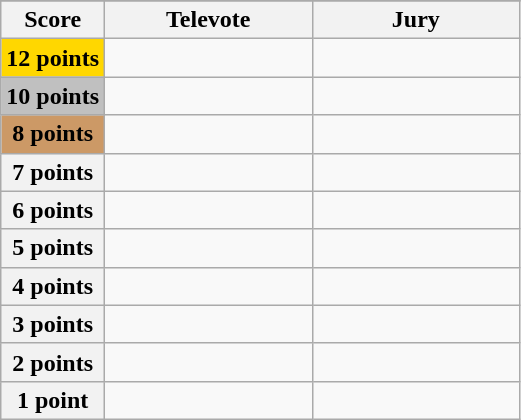<table class="wikitable">
<tr>
</tr>
<tr>
<th scope="col" width="20%">Score</th>
<th scope="col" width="40%">Televote</th>
<th scope="col" width="40%">Jury</th>
</tr>
<tr>
<th scope="row" style="background:gold">12 points</th>
<td></td>
<td></td>
</tr>
<tr>
<th scope="row" style="background:silver">10 points</th>
<td></td>
<td></td>
</tr>
<tr>
<th scope="row" style="background:#CC9966">8 points</th>
<td></td>
<td></td>
</tr>
<tr>
<th scope="row">7 points</th>
<td></td>
<td></td>
</tr>
<tr>
<th scope="row">6 points</th>
<td></td>
<td></td>
</tr>
<tr>
<th scope="row">5 points</th>
<td></td>
<td></td>
</tr>
<tr>
<th scope="row">4 points</th>
<td></td>
<td></td>
</tr>
<tr>
<th scope="row">3 points</th>
<td></td>
<td></td>
</tr>
<tr>
<th scope="row">2 points</th>
<td></td>
<td></td>
</tr>
<tr>
<th scope="row">1 point</th>
<td></td>
<td></td>
</tr>
</table>
